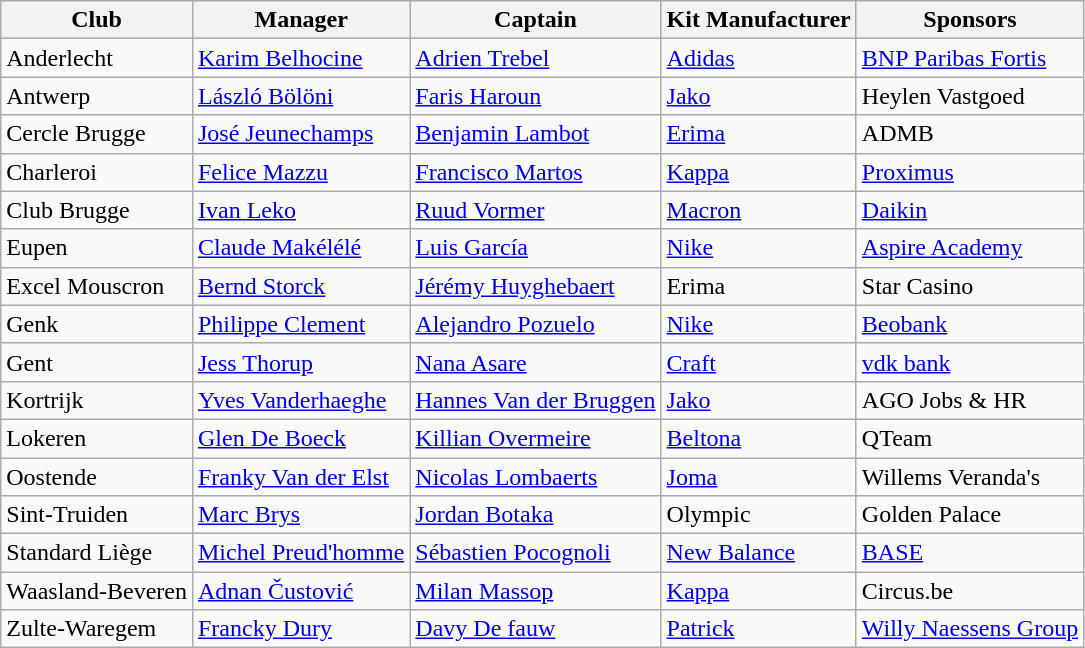<table class="wikitable sortable" style="text-align: left;">
<tr>
<th>Club</th>
<th>Manager</th>
<th>Captain</th>
<th>Kit Manufacturer</th>
<th>Sponsors</th>
</tr>
<tr>
<td>Anderlecht</td>
<td> <a href='#'>Karim Belhocine</a></td>
<td> <a href='#'>Adrien Trebel</a></td>
<td><a href='#'>Adidas</a></td>
<td><a href='#'>BNP Paribas Fortis</a></td>
</tr>
<tr>
<td>Antwerp</td>
<td> <a href='#'>László Bölöni</a></td>
<td> <a href='#'>Faris Haroun</a></td>
<td><a href='#'>Jako</a></td>
<td>Heylen Vastgoed</td>
</tr>
<tr>
<td>Cercle Brugge</td>
<td> <a href='#'>José Jeunechamps</a></td>
<td> <a href='#'>Benjamin Lambot</a></td>
<td><a href='#'>Erima</a></td>
<td>ADMB</td>
</tr>
<tr>
<td>Charleroi</td>
<td> <a href='#'>Felice Mazzu</a></td>
<td> <a href='#'>Francisco Martos</a></td>
<td><a href='#'>Kappa</a></td>
<td><a href='#'>Proximus</a></td>
</tr>
<tr>
<td>Club Brugge</td>
<td> <a href='#'>Ivan Leko</a></td>
<td> <a href='#'>Ruud Vormer</a></td>
<td><a href='#'>Macron</a></td>
<td><a href='#'>Daikin</a></td>
</tr>
<tr>
<td>Eupen</td>
<td> <a href='#'>Claude Makélélé</a></td>
<td> <a href='#'>Luis García</a></td>
<td><a href='#'>Nike</a></td>
<td><a href='#'>Aspire Academy</a></td>
</tr>
<tr>
<td>Excel Mouscron</td>
<td> <a href='#'>Bernd Storck</a></td>
<td> <a href='#'>Jérémy Huyghebaert</a></td>
<td>Erima</td>
<td>Star Casino</td>
</tr>
<tr>
<td>Genk</td>
<td> <a href='#'>Philippe Clement</a></td>
<td> <a href='#'>Alejandro Pozuelo</a></td>
<td><a href='#'>Nike</a></td>
<td><a href='#'>Beobank</a></td>
</tr>
<tr>
<td>Gent</td>
<td> <a href='#'>Jess Thorup</a></td>
<td> <a href='#'>Nana Asare</a></td>
<td><a href='#'>Craft</a></td>
<td><a href='#'>vdk bank</a></td>
</tr>
<tr>
<td>Kortrijk</td>
<td> <a href='#'>Yves Vanderhaeghe</a></td>
<td> <a href='#'>Hannes Van der Bruggen</a></td>
<td><a href='#'>Jako</a></td>
<td>AGO Jobs & HR</td>
</tr>
<tr>
<td>Lokeren</td>
<td> <a href='#'>Glen De Boeck</a></td>
<td> <a href='#'>Killian Overmeire</a></td>
<td><a href='#'>Beltona</a></td>
<td>QTeam</td>
</tr>
<tr>
<td>Oostende</td>
<td> <a href='#'>Franky Van der Elst</a></td>
<td> <a href='#'>Nicolas Lombaerts</a></td>
<td><a href='#'>Joma</a></td>
<td>Willems Veranda's</td>
</tr>
<tr>
<td>Sint-Truiden</td>
<td> <a href='#'>Marc Brys</a></td>
<td> <a href='#'>Jordan Botaka</a></td>
<td>Olympic</td>
<td>Golden Palace</td>
</tr>
<tr>
<td>Standard Liège</td>
<td> <a href='#'>Michel Preud'homme</a></td>
<td> <a href='#'>Sébastien Pocognoli</a></td>
<td><a href='#'>New Balance</a></td>
<td><a href='#'>BASE</a></td>
</tr>
<tr>
<td>Waasland-Beveren</td>
<td> <a href='#'>Adnan Čustović</a></td>
<td> <a href='#'>Milan Massop</a></td>
<td><a href='#'>Kappa</a></td>
<td>Circus.be</td>
</tr>
<tr>
<td>Zulte-Waregem</td>
<td> <a href='#'>Francky Dury</a></td>
<td> <a href='#'>Davy De fauw</a></td>
<td><a href='#'>Patrick</a></td>
<td><a href='#'>Willy Naessens Group</a></td>
</tr>
</table>
